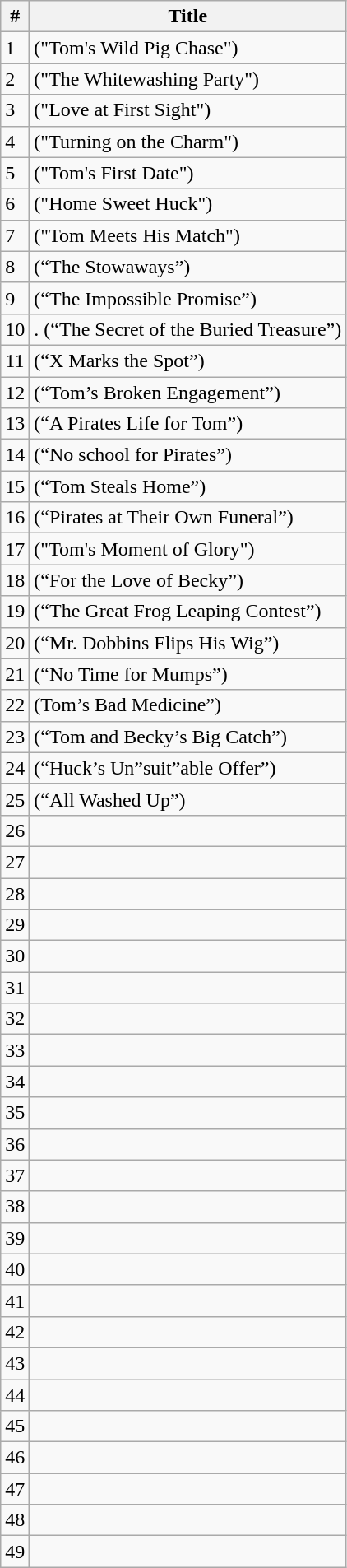<table class="wikitable">
<tr>
<th>#</th>
<th>Title</th>
</tr>
<tr>
<td>1</td>
<td> ("Tom's Wild Pig Chase")</td>
</tr>
<tr>
<td>2</td>
<td> ("The Whitewashing Party")</td>
</tr>
<tr>
<td>3</td>
<td> ("Love at First Sight")</td>
</tr>
<tr>
<td>4</td>
<td> ("Turning on the Charm")</td>
</tr>
<tr>
<td>5</td>
<td> ("Tom's First Date")</td>
</tr>
<tr>
<td>6</td>
<td> ("Home Sweet Huck")</td>
</tr>
<tr>
<td>7</td>
<td> ("Tom Meets His Match")</td>
</tr>
<tr>
<td>8</td>
<td>  (“The Stowaways”)</td>
</tr>
<tr>
<td>9</td>
<td>  (“The Impossible Promise”)</td>
</tr>
<tr>
<td>10</td>
<td>. (“The Secret of the Buried Treasure”)</td>
</tr>
<tr>
<td>11</td>
<td>  (“X Marks the Spot”)</td>
</tr>
<tr>
<td>12</td>
<td>  (“Tom’s Broken Engagement”)</td>
</tr>
<tr>
<td>13</td>
<td>  (“A Pirates Life for Tom”)</td>
</tr>
<tr>
<td>14</td>
<td>  (“No school for Pirates”)</td>
</tr>
<tr>
<td>15</td>
<td>  (“Tom Steals Home”)</td>
</tr>
<tr>
<td>16</td>
<td>  (“Pirates at Their Own Funeral”)</td>
</tr>
<tr>
<td>17</td>
<td> ("Tom's Moment of Glory")</td>
</tr>
<tr>
<td>18</td>
<td>  (“For the Love of Becky”)</td>
</tr>
<tr>
<td>19</td>
<td>  (“The Great Frog Leaping Contest”)</td>
</tr>
<tr>
<td>20</td>
<td>  (“Mr. Dobbins Flips His Wig”)</td>
</tr>
<tr>
<td>21</td>
<td> (“No Time for Mumps”)</td>
</tr>
<tr>
<td>22</td>
<td>  (Tom’s Bad Medicine”)</td>
</tr>
<tr>
<td>23</td>
<td>  (“Tom and Becky’s Big Catch”)</td>
</tr>
<tr>
<td>24</td>
<td>  (“Huck’s Un”suit”able Offer”)</td>
</tr>
<tr>
<td>25</td>
<td>  (“All Washed Up”)</td>
</tr>
<tr>
<td>26</td>
<td></td>
</tr>
<tr>
<td>27</td>
<td></td>
</tr>
<tr>
<td>28</td>
<td></td>
</tr>
<tr>
<td>29</td>
<td></td>
</tr>
<tr>
<td>30</td>
<td></td>
</tr>
<tr>
<td>31</td>
<td></td>
</tr>
<tr>
<td>32</td>
<td></td>
</tr>
<tr>
<td>33</td>
<td></td>
</tr>
<tr>
<td>34</td>
<td></td>
</tr>
<tr>
<td>35</td>
<td></td>
</tr>
<tr>
<td>36</td>
<td></td>
</tr>
<tr>
<td>37</td>
<td></td>
</tr>
<tr>
<td>38</td>
<td></td>
</tr>
<tr>
<td>39</td>
<td></td>
</tr>
<tr>
<td>40</td>
<td></td>
</tr>
<tr>
<td>41</td>
<td></td>
</tr>
<tr>
<td>42</td>
<td></td>
</tr>
<tr>
<td>43</td>
<td></td>
</tr>
<tr>
<td>44</td>
<td></td>
</tr>
<tr>
<td>45</td>
<td></td>
</tr>
<tr>
<td>46</td>
<td></td>
</tr>
<tr>
<td>47</td>
<td></td>
</tr>
<tr>
<td>48</td>
<td></td>
</tr>
<tr>
<td>49</td>
<td></td>
</tr>
</table>
